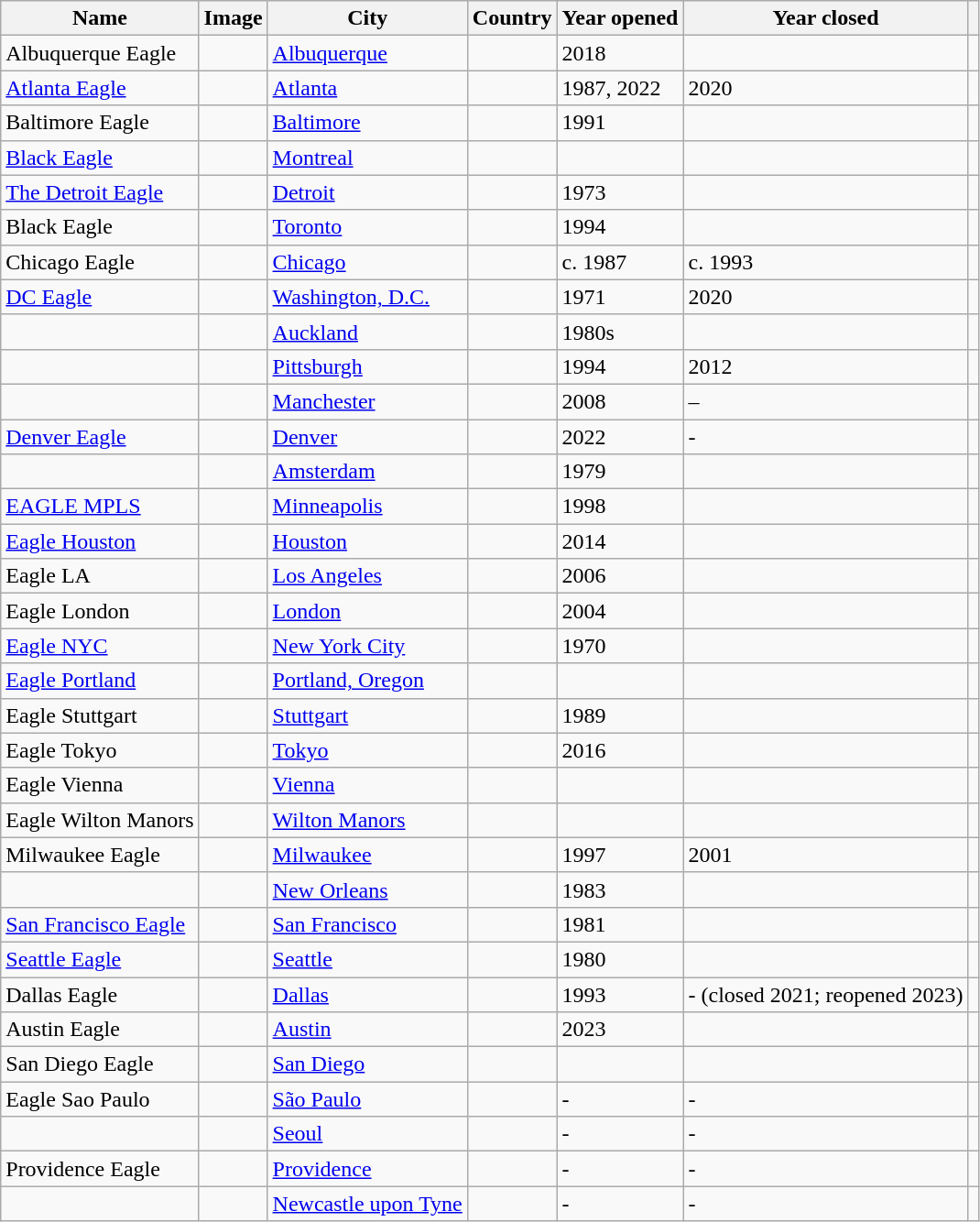<table class="wikitable plainrowheaders sortable">
<tr>
<th scope="col">Name</th>
<th scope="col" class="unsortable">Image</th>
<th scope="col">City</th>
<th scope="col">Country</th>
<th scope="col">Year opened</th>
<th scope="col">Year closed</th>
<th scope="col" class="unsortable"></th>
</tr>
<tr>
<td>Albuquerque Eagle</td>
<td></td>
<td><a href='#'>Albuquerque</a></td>
<td></td>
<td>2018</td>
<td></td>
<td></td>
</tr>
<tr>
<td><a href='#'>Atlanta Eagle</a></td>
<td></td>
<td><a href='#'>Atlanta</a></td>
<td></td>
<td>1987, 2022</td>
<td>2020</td>
<td></td>
</tr>
<tr>
<td>Baltimore Eagle</td>
<td></td>
<td><a href='#'>Baltimore</a></td>
<td></td>
<td>1991</td>
<td></td>
<td></td>
</tr>
<tr>
<td><a href='#'>Black Eagle</a></td>
<td></td>
<td><a href='#'>Montreal</a></td>
<td></td>
<td></td>
<td></td>
<td></td>
</tr>
<tr>
<td><a href='#'>The Detroit Eagle</a></td>
<td></td>
<td><a href='#'>Detroit</a></td>
<td></td>
<td>1973</td>
<td></td>
<td></td>
</tr>
<tr>
<td>Black Eagle</td>
<td></td>
<td><a href='#'>Toronto</a></td>
<td></td>
<td>1994</td>
<td></td>
<td></td>
</tr>
<tr>
<td>Chicago Eagle</td>
<td></td>
<td><a href='#'>Chicago</a></td>
<td></td>
<td>c. 1987</td>
<td>c. 1993</td>
<td></td>
</tr>
<tr>
<td><a href='#'>DC Eagle</a></td>
<td></td>
<td><a href='#'>Washington, D.C.</a></td>
<td></td>
<td>1971</td>
<td>2020</td>
<td></td>
</tr>
<tr>
<td></td>
<td></td>
<td><a href='#'>Auckland</a></td>
<td></td>
<td>1980s</td>
<td></td>
<td><br></td>
</tr>
<tr>
<td></td>
<td></td>
<td><a href='#'>Pittsburgh</a></td>
<td></td>
<td>1994</td>
<td>2012</td>
<td></td>
</tr>
<tr>
<td></td>
<td></td>
<td><a href='#'>Manchester</a></td>
<td></td>
<td>2008</td>
<td>–</td>
<td></td>
</tr>
<tr>
<td><a href='#'>Denver Eagle</a></td>
<td></td>
<td><a href='#'>Denver</a></td>
<td></td>
<td>2022</td>
<td>-</td>
<td></td>
</tr>
<tr>
<td></td>
<td></td>
<td><a href='#'>Amsterdam</a></td>
<td></td>
<td>1979</td>
<td></td>
<td></td>
</tr>
<tr>
<td><a href='#'>EAGLE MPLS</a></td>
<td></td>
<td><a href='#'>Minneapolis</a></td>
<td></td>
<td>1998</td>
<td></td>
<td></td>
</tr>
<tr>
<td><a href='#'>Eagle Houston</a></td>
<td></td>
<td><a href='#'>Houston</a></td>
<td></td>
<td>2014</td>
<td></td>
<td></td>
</tr>
<tr>
<td>Eagle LA</td>
<td></td>
<td><a href='#'>Los Angeles</a></td>
<td></td>
<td>2006</td>
<td></td>
<td></td>
</tr>
<tr>
<td>Eagle London</td>
<td></td>
<td><a href='#'>London</a></td>
<td></td>
<td>2004</td>
<td></td>
<td></td>
</tr>
<tr>
<td><a href='#'>Eagle NYC</a></td>
<td></td>
<td><a href='#'>New York City</a></td>
<td></td>
<td>1970</td>
<td></td>
<td></td>
</tr>
<tr>
<td><a href='#'>Eagle Portland</a></td>
<td></td>
<td><a href='#'>Portland, Oregon</a></td>
<td></td>
<td></td>
<td></td>
<td></td>
</tr>
<tr>
<td>Eagle Stuttgart</td>
<td></td>
<td><a href='#'>Stuttgart</a></td>
<td></td>
<td>1989</td>
<td></td>
<td></td>
</tr>
<tr>
<td>Eagle Tokyo</td>
<td></td>
<td><a href='#'>Tokyo</a></td>
<td></td>
<td>2016</td>
<td></td>
<td></td>
</tr>
<tr>
<td>Eagle Vienna</td>
<td></td>
<td><a href='#'>Vienna</a></td>
<td></td>
<td></td>
<td></td>
<td></td>
</tr>
<tr>
<td>Eagle Wilton Manors</td>
<td></td>
<td><a href='#'>Wilton Manors</a></td>
<td></td>
<td></td>
<td></td>
<td></td>
</tr>
<tr>
<td>Milwaukee Eagle</td>
<td></td>
<td><a href='#'>Milwaukee</a></td>
<td></td>
<td>1997</td>
<td>2001</td>
<td></td>
</tr>
<tr>
<td></td>
<td></td>
<td><a href='#'>New Orleans</a></td>
<td></td>
<td>1983</td>
<td></td>
<td></td>
</tr>
<tr>
<td><a href='#'>San Francisco Eagle</a></td>
<td></td>
<td><a href='#'>San Francisco</a></td>
<td></td>
<td>1981</td>
<td></td>
<td></td>
</tr>
<tr>
<td><a href='#'>Seattle Eagle</a></td>
<td></td>
<td><a href='#'>Seattle</a></td>
<td></td>
<td>1980</td>
<td></td>
<td></td>
</tr>
<tr>
<td>Dallas Eagle</td>
<td></td>
<td><a href='#'>Dallas</a></td>
<td></td>
<td>1993</td>
<td>- (closed 2021; reopened 2023)</td>
<td></td>
</tr>
<tr>
<td>Austin Eagle</td>
<td></td>
<td><a href='#'>Austin</a></td>
<td></td>
<td>2023</td>
<td></td>
<td></td>
</tr>
<tr>
<td>San Diego Eagle</td>
<td></td>
<td><a href='#'>San Diego</a></td>
<td></td>
<td></td>
<td></td>
<td></td>
</tr>
<tr>
<td>Eagle Sao Paulo</td>
<td></td>
<td><a href='#'>São Paulo</a></td>
<td></td>
<td>-</td>
<td>-</td>
<td></td>
</tr>
<tr>
<td></td>
<td></td>
<td><a href='#'>Seoul</a></td>
<td></td>
<td>-</td>
<td>-</td>
<td></td>
</tr>
<tr>
<td>Providence Eagle</td>
<td></td>
<td><a href='#'>Providence</a></td>
<td></td>
<td>-</td>
<td>-</td>
<td></td>
</tr>
<tr>
<td></td>
<td></td>
<td><a href='#'>Newcastle upon Tyne</a></td>
<td></td>
<td>-</td>
<td>-</td>
<td></td>
</tr>
</table>
